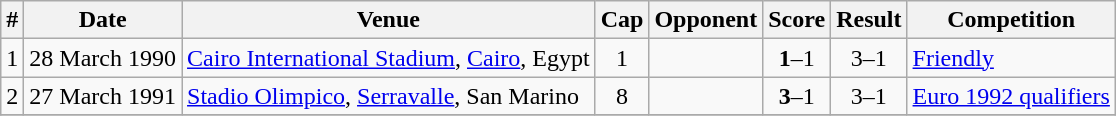<table class="wikitable sortable">
<tr>
<th>#</th>
<th>Date</th>
<th>Venue</th>
<th>Cap</th>
<th>Opponent</th>
<th>Score</th>
<th>Result</th>
<th>Competition</th>
</tr>
<tr>
<td>1</td>
<td>28 March 1990</td>
<td><a href='#'>Cairo International Stadium</a>, <a href='#'>Cairo</a>, Egypt</td>
<td align=center>1</td>
<td></td>
<td align=center><strong>1</strong>–1</td>
<td align=center>3–1</td>
<td><a href='#'>Friendly</a></td>
</tr>
<tr>
<td>2</td>
<td>27 March 1991</td>
<td><a href='#'>Stadio Olimpico</a>, <a href='#'>Serravalle</a>, San Marino</td>
<td align=center>8</td>
<td></td>
<td align=center><strong>3</strong>–1</td>
<td align=center>3–1</td>
<td><a href='#'>Euro 1992 qualifiers</a></td>
</tr>
<tr>
</tr>
</table>
